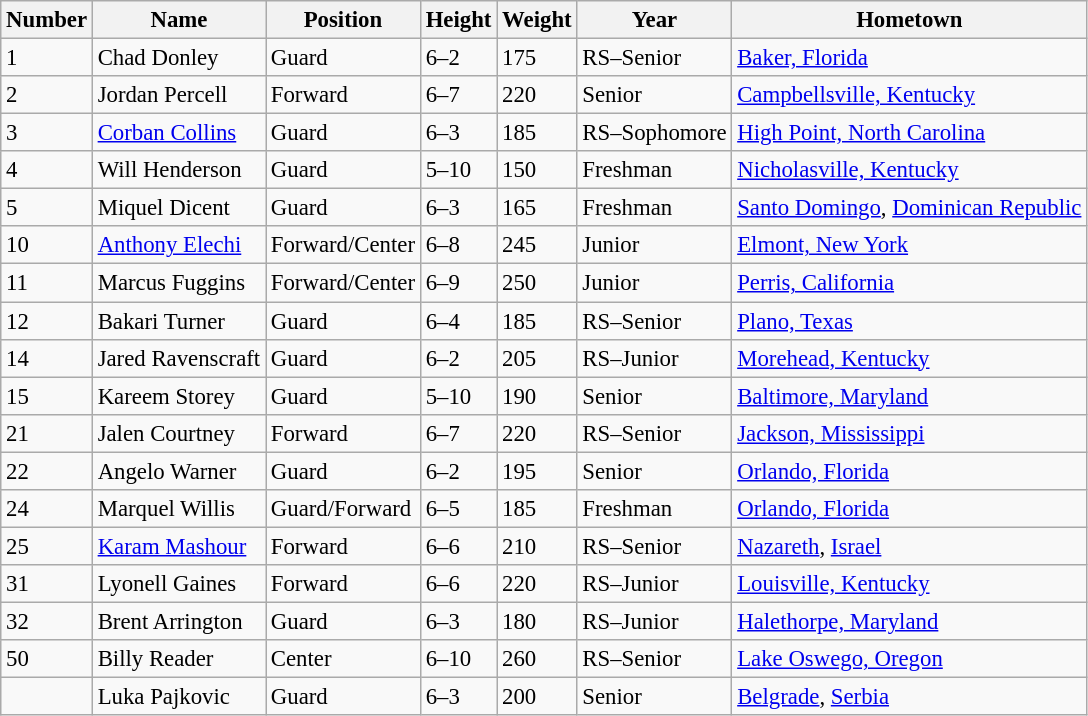<table class="wikitable sortable" style="font-size: 95%;">
<tr>
<th>Number</th>
<th>Name</th>
<th>Position</th>
<th>Height</th>
<th>Weight</th>
<th>Year</th>
<th>Hometown</th>
</tr>
<tr>
<td>1</td>
<td>Chad Donley</td>
<td>Guard</td>
<td>6–2</td>
<td>175</td>
<td>RS–Senior</td>
<td><a href='#'>Baker, Florida</a></td>
</tr>
<tr>
<td>2</td>
<td>Jordan Percell</td>
<td>Forward</td>
<td>6–7</td>
<td>220</td>
<td>Senior</td>
<td><a href='#'>Campbellsville, Kentucky</a></td>
</tr>
<tr>
<td>3</td>
<td><a href='#'>Corban Collins</a></td>
<td>Guard</td>
<td>6–3</td>
<td>185</td>
<td>RS–Sophomore</td>
<td><a href='#'>High Point, North Carolina</a></td>
</tr>
<tr>
<td>4</td>
<td>Will Henderson</td>
<td>Guard</td>
<td>5–10</td>
<td>150</td>
<td>Freshman</td>
<td><a href='#'>Nicholasville, Kentucky</a></td>
</tr>
<tr>
<td>5</td>
<td>Miquel Dicent</td>
<td>Guard</td>
<td>6–3</td>
<td>165</td>
<td>Freshman</td>
<td><a href='#'>Santo Domingo</a>, <a href='#'>Dominican Republic</a></td>
</tr>
<tr>
<td>10</td>
<td><a href='#'>Anthony Elechi</a></td>
<td>Forward/Center</td>
<td>6–8</td>
<td>245</td>
<td>Junior</td>
<td><a href='#'>Elmont, New York</a></td>
</tr>
<tr>
<td>11</td>
<td>Marcus Fuggins</td>
<td>Forward/Center</td>
<td>6–9</td>
<td>250</td>
<td>Junior</td>
<td><a href='#'>Perris, California</a></td>
</tr>
<tr>
<td>12</td>
<td>Bakari Turner</td>
<td>Guard</td>
<td>6–4</td>
<td>185</td>
<td>RS–Senior</td>
<td><a href='#'>Plano, Texas</a></td>
</tr>
<tr>
<td>14</td>
<td>Jared Ravenscraft</td>
<td>Guard</td>
<td>6–2</td>
<td>205</td>
<td>RS–Junior</td>
<td><a href='#'>Morehead, Kentucky</a></td>
</tr>
<tr>
<td>15</td>
<td>Kareem Storey</td>
<td>Guard</td>
<td>5–10</td>
<td>190</td>
<td>Senior</td>
<td><a href='#'>Baltimore, Maryland</a></td>
</tr>
<tr>
<td>21</td>
<td>Jalen Courtney</td>
<td>Forward</td>
<td>6–7</td>
<td>220</td>
<td>RS–Senior</td>
<td><a href='#'>Jackson, Mississippi</a></td>
</tr>
<tr>
<td>22</td>
<td>Angelo Warner</td>
<td>Guard</td>
<td>6–2</td>
<td>195</td>
<td>Senior</td>
<td><a href='#'>Orlando, Florida</a></td>
</tr>
<tr>
<td>24</td>
<td>Marquel Willis</td>
<td>Guard/Forward</td>
<td>6–5</td>
<td>185</td>
<td>Freshman</td>
<td><a href='#'>Orlando, Florida</a></td>
</tr>
<tr>
<td>25</td>
<td><a href='#'>Karam Mashour</a></td>
<td>Forward</td>
<td>6–6</td>
<td>210</td>
<td>RS–Senior</td>
<td><a href='#'>Nazareth</a>, <a href='#'>Israel</a></td>
</tr>
<tr>
<td>31</td>
<td>Lyonell Gaines</td>
<td>Forward</td>
<td>6–6</td>
<td>220</td>
<td>RS–Junior</td>
<td><a href='#'>Louisville, Kentucky</a></td>
</tr>
<tr>
<td>32</td>
<td>Brent Arrington</td>
<td>Guard</td>
<td>6–3</td>
<td>180</td>
<td>RS–Junior</td>
<td><a href='#'>Halethorpe, Maryland</a></td>
</tr>
<tr>
<td>50</td>
<td>Billy Reader</td>
<td>Center</td>
<td>6–10</td>
<td>260</td>
<td>RS–Senior</td>
<td><a href='#'>Lake Oswego, Oregon</a></td>
</tr>
<tr>
<td></td>
<td>Luka Pajkovic</td>
<td>Guard</td>
<td>6–3</td>
<td>200</td>
<td>Senior</td>
<td><a href='#'>Belgrade</a>, <a href='#'>Serbia</a></td>
</tr>
</table>
